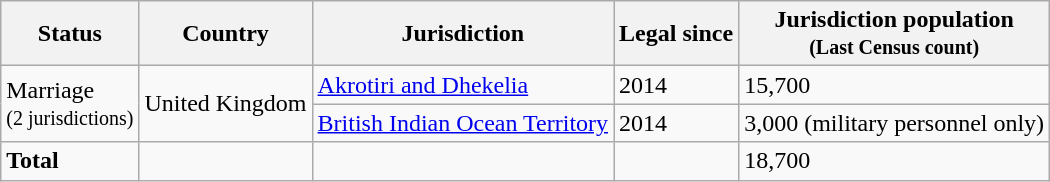<table class="wikitable">
<tr>
<th>Status</th>
<th>Country</th>
<th>Jurisdiction</th>
<th>Legal since</th>
<th>Jurisdiction population<br><small>(Last Census count)</small></th>
</tr>
<tr>
<td rowspan="2">Marriage<br><small>(2 jurisdictions)</small></td>
<td rowspan="2"> United Kingdom</td>
<td> <a href='#'>Akrotiri and Dhekelia</a></td>
<td>2014</td>
<td>15,700</td>
</tr>
<tr>
<td> <a href='#'>British Indian Ocean Territory</a></td>
<td>2014</td>
<td>3,000 (military personnel only)</td>
</tr>
<tr>
<td><strong>Total</strong></td>
<td></td>
<td></td>
<td></td>
<td>18,700</td>
</tr>
</table>
